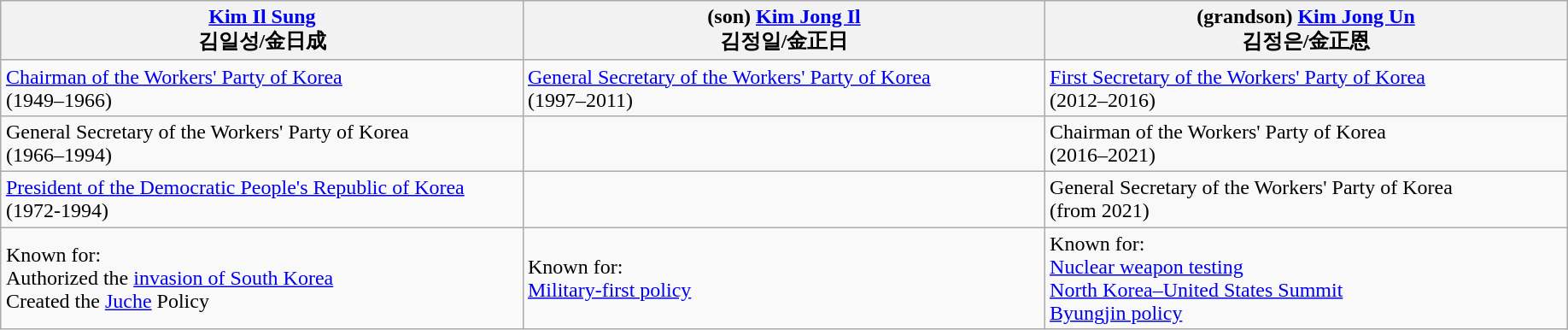<table class="wikitable" style="margin-left: auto; margin-right: auto; border: none;">
<tr>
<th scope="col" style="width: 300pt;"><a href='#'>Kim Il Sung</a><br>김일성/金日成<br></th>
<th scope="col" style="width: 300pt;">(son) <a href='#'>Kim Jong Il</a><br>김정일/金正日<br></th>
<th scope="col" style="width: 300pt;">(grandson) <a href='#'>Kim Jong Un</a><br>김정은/金正恩<br></th>
</tr>
<tr>
<td><a href='#'>Chairman of the Workers' Party of Korea</a><br>(1949–1966)</td>
<td><a href='#'>General Secretary of the Workers' Party of Korea</a><br>(1997–2011)</td>
<td><a href='#'>First Secretary of the Workers' Party of Korea</a><br>(2012–2016)</td>
</tr>
<tr>
<td>General Secretary of the Workers' Party of Korea<br>(1966–1994)</td>
<td></td>
<td>Chairman of the Workers' Party of Korea<br>(2016–2021)</td>
</tr>
<tr>
<td><a href='#'>President of the Democratic People's Republic of Korea</a><br>(1972-1994)</td>
<td></td>
<td>General Secretary of the Workers' Party of Korea<br>(from 2021)</td>
</tr>
<tr>
<td>Known for:<br>Authorized the <a href='#'>invasion of South Korea</a><br>Created the <a href='#'>Juche</a> Policy</td>
<td>Known for:<br><a href='#'>Military-first policy</a></td>
<td>Known for:<br><a href='#'>Nuclear weapon testing</a><br><a href='#'>North Korea–United States Summit</a><br><a href='#'>Byungjin policy</a></td>
</tr>
</table>
